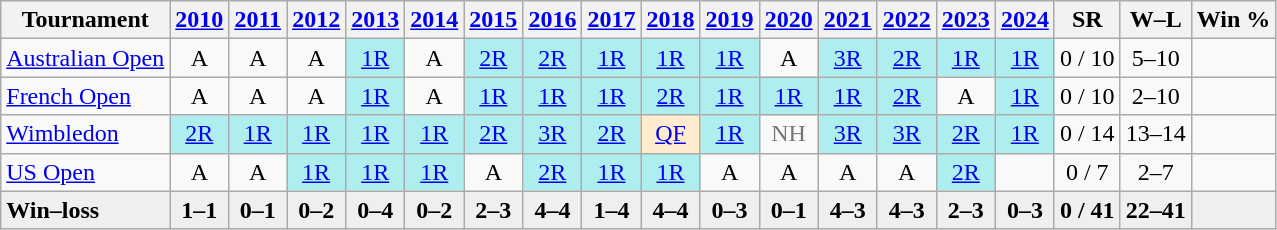<table class=wikitable style=text-align:center>
<tr>
<th>Tournament</th>
<th><a href='#'>2010</a></th>
<th><a href='#'>2011</a></th>
<th><a href='#'>2012</a></th>
<th><a href='#'>2013</a></th>
<th><a href='#'>2014</a></th>
<th><a href='#'>2015</a></th>
<th><a href='#'>2016</a></th>
<th><a href='#'>2017</a></th>
<th><a href='#'>2018</a></th>
<th><a href='#'>2019</a></th>
<th><a href='#'>2020</a></th>
<th><a href='#'>2021</a></th>
<th><a href='#'>2022</a></th>
<th><a href='#'>2023</a></th>
<th><a href='#'>2024</a></th>
<th>SR</th>
<th>W–L</th>
<th>Win %</th>
</tr>
<tr>
<td align=left><a href='#'>Australian Open</a></td>
<td>A</td>
<td>A</td>
<td>A</td>
<td bgcolor=afeeee><a href='#'>1R</a></td>
<td>A</td>
<td bgcolor=afeeee><a href='#'>2R</a></td>
<td bgcolor=afeeee><a href='#'>2R</a></td>
<td bgcolor=afeeee><a href='#'>1R</a></td>
<td bgcolor=afeeee><a href='#'>1R</a></td>
<td bgcolor=afeeee><a href='#'>1R</a></td>
<td>A</td>
<td bgcolor=afeeee><a href='#'>3R</a></td>
<td bgcolor=afeeee><a href='#'>2R</a></td>
<td bgcolor=afeeee><a href='#'>1R</a></td>
<td bgcolor=afeeee><a href='#'>1R</a></td>
<td>0 / 10</td>
<td>5–10</td>
<td></td>
</tr>
<tr>
<td align=left><a href='#'>French Open</a></td>
<td>A</td>
<td>A</td>
<td>A</td>
<td bgcolor=afeeee><a href='#'>1R</a></td>
<td>A</td>
<td bgcolor=afeeee><a href='#'>1R</a></td>
<td bgcolor=afeeee><a href='#'>1R</a></td>
<td bgcolor=afeeee><a href='#'>1R</a></td>
<td bgcolor=afeeee><a href='#'>2R</a></td>
<td bgcolor=afeeee><a href='#'>1R</a></td>
<td bgcolor=afeeee><a href='#'>1R</a></td>
<td bgcolor=afeeee><a href='#'>1R</a></td>
<td bgcolor=afeeee><a href='#'>2R</a></td>
<td>A</td>
<td bgcolor=afeeee><a href='#'>1R</a></td>
<td>0 / 10</td>
<td>2–10</td>
<td></td>
</tr>
<tr>
<td align=left><a href='#'>Wimbledon</a></td>
<td bgcolor=afeeee><a href='#'>2R</a></td>
<td bgcolor=afeeee><a href='#'>1R</a></td>
<td bgcolor=afeeee><a href='#'>1R</a></td>
<td bgcolor=afeeee><a href='#'>1R</a></td>
<td bgcolor=afeeee><a href='#'>1R</a></td>
<td bgcolor=afeeee><a href='#'>2R</a></td>
<td bgcolor=afeeee><a href='#'>3R</a></td>
<td bgcolor=afeeee><a href='#'>2R</a></td>
<td bgcolor=ffebcd><a href='#'>QF</a></td>
<td bgcolor=afeeee><a href='#'>1R</a></td>
<td style=color:#767676>NH</td>
<td bgcolor=afeeee><a href='#'>3R</a></td>
<td bgcolor=afeeee><a href='#'>3R</a></td>
<td bgcolor=afeeee><a href='#'>2R</a></td>
<td bgcolor=afeeee><a href='#'>1R</a></td>
<td>0 / 14</td>
<td>13–14</td>
<td></td>
</tr>
<tr>
<td align=left><a href='#'>US Open</a></td>
<td>A</td>
<td>A</td>
<td bgcolor=afeeee><a href='#'>1R</a></td>
<td bgcolor=afeeee><a href='#'>1R</a></td>
<td bgcolor=afeeee><a href='#'>1R</a></td>
<td>A</td>
<td bgcolor=afeeee><a href='#'>2R</a></td>
<td bgcolor=afeeee><a href='#'>1R</a></td>
<td bgcolor=afeeee><a href='#'>1R</a></td>
<td>A</td>
<td>A</td>
<td>A</td>
<td>A</td>
<td bgcolor=afeeee><a href='#'>2R</a></td>
<td></td>
<td>0 / 7</td>
<td>2–7</td>
<td></td>
</tr>
<tr style=background:#efefef;font-weight:bold>
<td style=text-align:left>Win–loss</td>
<td>1–1</td>
<td>0–1</td>
<td>0–2</td>
<td>0–4</td>
<td>0–2</td>
<td>2–3</td>
<td>4–4</td>
<td>1–4</td>
<td>4–4</td>
<td>0–3</td>
<td>0–1</td>
<td>4–3</td>
<td>4–3</td>
<td>2–3</td>
<td>0–3</td>
<td>0 / 41</td>
<td>22–41</td>
<td></td>
</tr>
</table>
